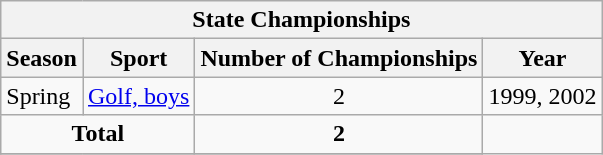<table class="wikitable">
<tr>
<th colspan="4">State Championships</th>
</tr>
<tr>
<th>Season</th>
<th>Sport</th>
<th>Number of Championships</th>
<th>Year</th>
</tr>
<tr>
<td rowspan="1">Spring</td>
<td><a href='#'>Golf, boys</a></td>
<td align="center">2</td>
<td>1999, 2002</td>
</tr>
<tr>
<td align="center" colspan="2"><strong>Total</strong></td>
<td align="center"><strong>2</strong></td>
</tr>
<tr>
</tr>
</table>
